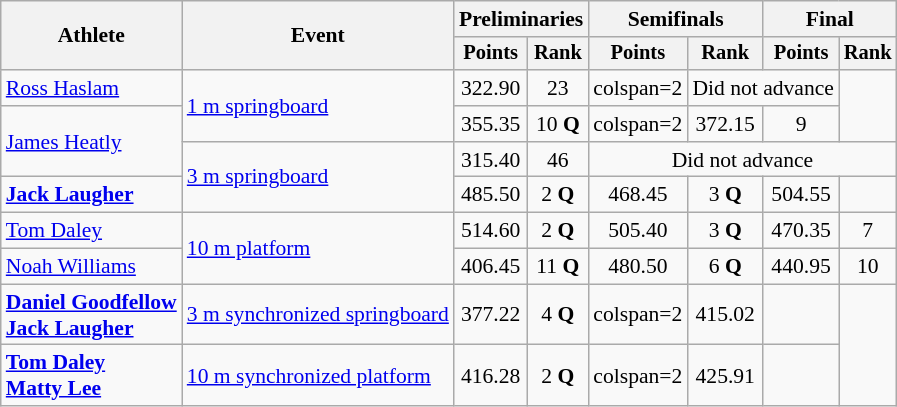<table class="wikitable" style="text-align:center; font-size:90%">
<tr>
<th rowspan=2>Athlete</th>
<th rowspan=2>Event</th>
<th colspan=2>Preliminaries</th>
<th colspan=2>Semifinals</th>
<th colspan=2>Final</th>
</tr>
<tr style="font-size:95%">
<th>Points</th>
<th>Rank</th>
<th>Points</th>
<th>Rank</th>
<th>Points</th>
<th>Rank</th>
</tr>
<tr>
<td align=left><a href='#'>Ross Haslam</a></td>
<td align=left rowspan=2><a href='#'>1 m springboard</a></td>
<td>322.90</td>
<td>23</td>
<td>colspan=2 </td>
<td colspan=2>Did not advance</td>
</tr>
<tr>
<td align=left rowspan=2><a href='#'>James Heatly</a></td>
<td>355.35</td>
<td>10 <strong>Q</strong></td>
<td>colspan=2 </td>
<td>372.15</td>
<td>9</td>
</tr>
<tr>
<td rowspan=2 align=left><a href='#'>3 m springboard</a></td>
<td>315.40</td>
<td>46</td>
<td colspan=4>Did not advance</td>
</tr>
<tr>
<td align=left><strong><a href='#'>Jack Laugher</a></strong></td>
<td>485.50</td>
<td>2 <strong>Q</strong></td>
<td>468.45</td>
<td>3 <strong>Q</strong></td>
<td>504.55</td>
<td></td>
</tr>
<tr>
<td align=left><a href='#'>Tom Daley</a></td>
<td rowspan=2 align=left><a href='#'>10 m platform</a></td>
<td>514.60</td>
<td>2 <strong>Q</strong></td>
<td>505.40</td>
<td>3 <strong>Q</strong></td>
<td>470.35</td>
<td>7</td>
</tr>
<tr>
<td align=left><a href='#'>Noah Williams</a></td>
<td>406.45</td>
<td>11 <strong>Q</strong></td>
<td>480.50</td>
<td>6 <strong>Q</strong></td>
<td>440.95</td>
<td>10</td>
</tr>
<tr>
<td align=left><strong><a href='#'>Daniel Goodfellow</a><br><a href='#'>Jack Laugher</a></strong></td>
<td align=left><a href='#'>3 m synchronized springboard</a></td>
<td>377.22</td>
<td>4 <strong>Q</strong></td>
<td>colspan=2 </td>
<td>415.02</td>
<td></td>
</tr>
<tr>
<td align=left><strong><a href='#'>Tom Daley</a><br><a href='#'>Matty Lee</a></strong></td>
<td align=left><a href='#'>10 m synchronized platform</a></td>
<td>416.28</td>
<td>2 <strong>Q</strong></td>
<td>colspan=2 </td>
<td>425.91</td>
<td></td>
</tr>
</table>
